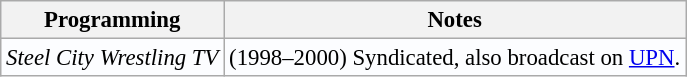<table class="wikitable" style="background:#fcfdff; font-size:95%;">
<tr>
<th>Programming</th>
<th>Notes</th>
</tr>
<tr>
<td><em>Steel City Wrestling TV</em></td>
<td>(1998–2000) Syndicated, also broadcast on <a href='#'>UPN</a>.</td>
</tr>
</table>
